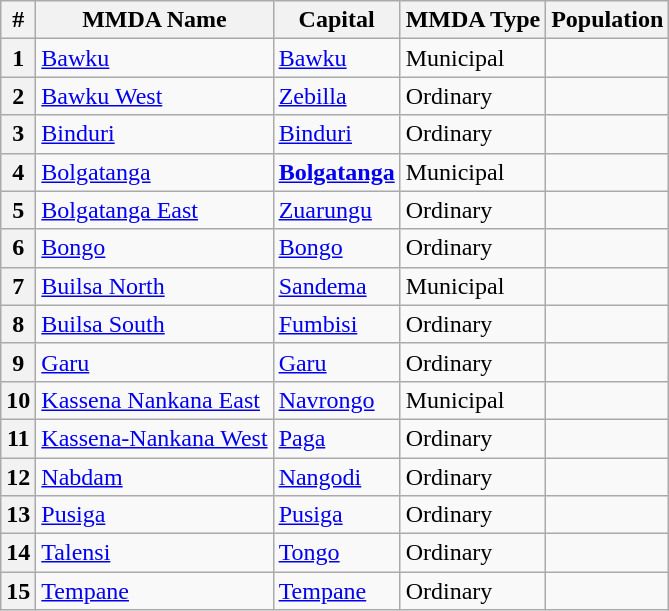<table class="wikitable sortable">
<tr>
<th>#</th>
<th>MMDA Name</th>
<th>Capital</th>
<th>MMDA Type</th>
<th>Population</th>
</tr>
<tr>
<th>1</th>
<td><a href='#'>Bawku</a></td>
<td><a href='#'>Bawku</a></td>
<td>Municipal</td>
<td></td>
</tr>
<tr>
<th>2</th>
<td><a href='#'>Bawku West</a></td>
<td><a href='#'>Zebilla</a></td>
<td>Ordinary</td>
<td></td>
</tr>
<tr>
<th>3</th>
<td><a href='#'>Binduri</a></td>
<td><a href='#'>Binduri</a></td>
<td>Ordinary</td>
<td></td>
</tr>
<tr>
<th>4</th>
<td><a href='#'>Bolgatanga</a></td>
<td><strong><a href='#'>Bolgatanga</a></strong></td>
<td>Municipal</td>
<td></td>
</tr>
<tr>
<th>5</th>
<td><a href='#'>Bolgatanga East</a></td>
<td><a href='#'>Zuarungu</a></td>
<td>Ordinary</td>
<td></td>
</tr>
<tr>
<th>6</th>
<td><a href='#'>Bongo</a></td>
<td><a href='#'>Bongo</a></td>
<td>Ordinary</td>
<td></td>
</tr>
<tr>
<th>7</th>
<td><a href='#'>Builsa North</a></td>
<td><a href='#'>Sandema</a></td>
<td>Municipal</td>
<td></td>
</tr>
<tr>
<th>8</th>
<td><a href='#'>Builsa South</a></td>
<td><a href='#'>Fumbisi</a></td>
<td>Ordinary</td>
<td></td>
</tr>
<tr>
<th>9</th>
<td><a href='#'>Garu</a></td>
<td><a href='#'>Garu</a></td>
<td>Ordinary</td>
<td></td>
</tr>
<tr>
<th>10</th>
<td><a href='#'>Kassena Nankana East</a></td>
<td><a href='#'>Navrongo</a></td>
<td>Municipal</td>
<td></td>
</tr>
<tr>
<th>11</th>
<td><a href='#'>Kassena-Nankana West</a></td>
<td><a href='#'>Paga</a></td>
<td>Ordinary</td>
<td></td>
</tr>
<tr>
<th>12</th>
<td><a href='#'>Nabdam</a></td>
<td><a href='#'>Nangodi</a></td>
<td>Ordinary</td>
<td></td>
</tr>
<tr>
<th>13</th>
<td><a href='#'>Pusiga</a></td>
<td><a href='#'>Pusiga</a></td>
<td>Ordinary</td>
<td></td>
</tr>
<tr>
<th>14</th>
<td><a href='#'>Talensi</a></td>
<td><a href='#'>Tongo</a></td>
<td>Ordinary</td>
<td></td>
</tr>
<tr>
<th>15</th>
<td><a href='#'>Tempane</a></td>
<td><a href='#'>Tempane</a></td>
<td>Ordinary</td>
<td></td>
</tr>
</table>
